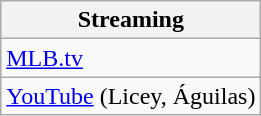<table class="wikitable" style="text-align:left;">
<tr>
<th>Streaming</th>
</tr>
<tr>
<td><a href='#'>MLB.tv</a></td>
</tr>
<tr>
<td><a href='#'>YouTube</a> (Licey, Águilas)</td>
</tr>
</table>
